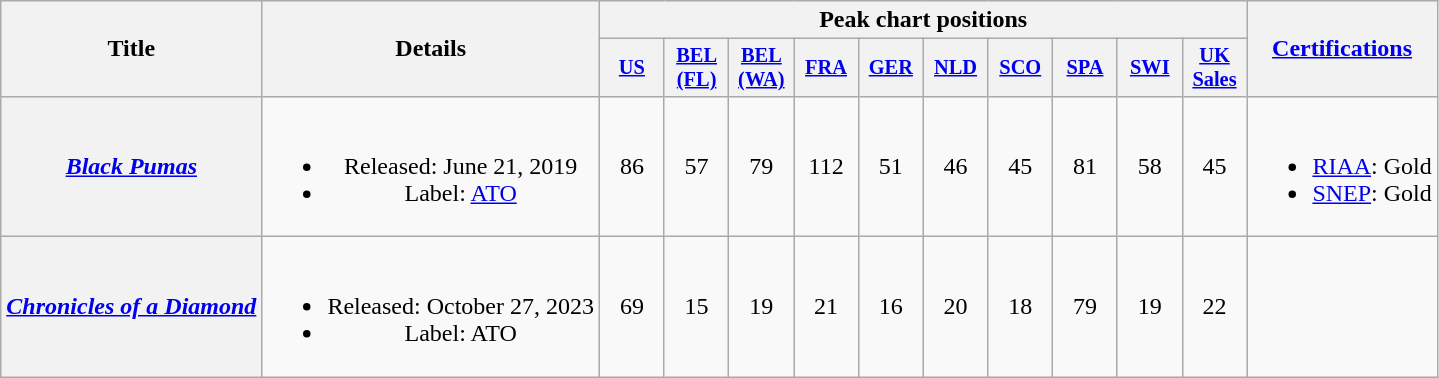<table class="wikitable plainrowheaders" style="text-align:center;">
<tr>
<th scope="col" rowspan="2">Title</th>
<th scope="col" rowspan="2">Details</th>
<th scope="col" colspan="10">Peak chart positions</th>
<th scope="col" rowspan="2"><a href='#'>Certifications</a></th>
</tr>
<tr>
<th scope="col" style="width:2.7em;font-size:85%;"><a href='#'>US</a><br></th>
<th scope="col" style="width:2.7em;font-size:85%;"><a href='#'>BEL<br>(FL)</a><br></th>
<th scope="col" style="width:2.7em;font-size:85%;"><a href='#'>BEL<br>(WA)</a><br></th>
<th scope="col" style="width:2.7em;font-size:85%;"><a href='#'>FRA</a><br></th>
<th scope="col" style="width:2.7em;font-size:85%;"><a href='#'>GER</a><br></th>
<th scope="col" style="width:2.7em;font-size:85%;"><a href='#'>NLD</a><br></th>
<th scope="col" style="width:2.7em;font-size:85%;"><a href='#'>SCO</a><br></th>
<th scope="col" style="width:2.7em;font-size:85%;"><a href='#'>SPA</a><br></th>
<th scope="col" style="width:2.7em;font-size:85%;"><a href='#'>SWI</a><br></th>
<th scope="col" style="width:2.7em;font-size:85%;"><a href='#'>UK<br>Sales</a><br></th>
</tr>
<tr>
<th scope="row"><em><a href='#'>Black Pumas</a></em></th>
<td><br><ul><li>Released: June 21, 2019</li><li>Label: <a href='#'>ATO</a></li></ul></td>
<td>86</td>
<td>57</td>
<td>79</td>
<td>112</td>
<td>51</td>
<td>46</td>
<td>45</td>
<td>81</td>
<td>58</td>
<td>45</td>
<td><br><ul><li><a href='#'>RIAA</a>: Gold</li><li><a href='#'>SNEP</a>: Gold</li></ul></td>
</tr>
<tr>
<th scope="row"><em><a href='#'>Chronicles of a Diamond</a></em></th>
<td><br><ul><li>Released: October 27, 2023</li><li>Label: ATO</li></ul></td>
<td>69</td>
<td>15</td>
<td>19</td>
<td>21</td>
<td>16</td>
<td>20</td>
<td>18</td>
<td>79</td>
<td>19</td>
<td>22</td>
<td></td>
</tr>
</table>
